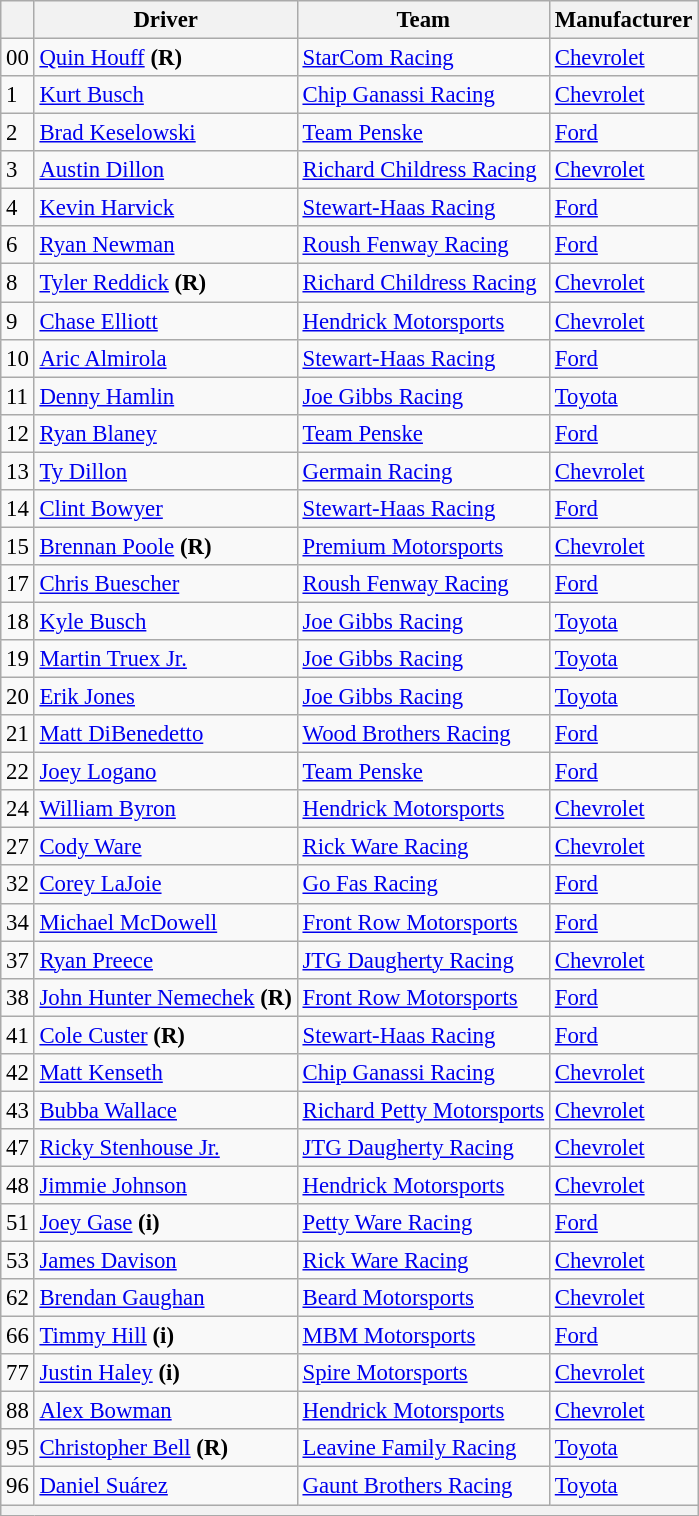<table class="wikitable" style="font-size:95%">
<tr>
<th></th>
<th>Driver</th>
<th>Team</th>
<th>Manufacturer</th>
</tr>
<tr>
<td>00</td>
<td><a href='#'>Quin Houff</a> <strong>(R)</strong></td>
<td><a href='#'>StarCom Racing</a></td>
<td><a href='#'>Chevrolet</a></td>
</tr>
<tr>
<td>1</td>
<td><a href='#'>Kurt Busch</a></td>
<td><a href='#'>Chip Ganassi Racing</a></td>
<td><a href='#'>Chevrolet</a></td>
</tr>
<tr>
<td>2</td>
<td><a href='#'>Brad Keselowski</a></td>
<td><a href='#'>Team Penske</a></td>
<td><a href='#'>Ford</a></td>
</tr>
<tr>
<td>3</td>
<td><a href='#'>Austin Dillon</a></td>
<td><a href='#'>Richard Childress Racing</a></td>
<td><a href='#'>Chevrolet</a></td>
</tr>
<tr>
<td>4</td>
<td><a href='#'>Kevin Harvick</a></td>
<td><a href='#'>Stewart-Haas Racing</a></td>
<td><a href='#'>Ford</a></td>
</tr>
<tr>
<td>6</td>
<td><a href='#'>Ryan Newman</a></td>
<td><a href='#'>Roush Fenway Racing</a></td>
<td><a href='#'>Ford</a></td>
</tr>
<tr>
<td>8</td>
<td><a href='#'>Tyler Reddick</a> <strong>(R)</strong></td>
<td><a href='#'>Richard Childress Racing</a></td>
<td><a href='#'>Chevrolet</a></td>
</tr>
<tr>
<td>9</td>
<td><a href='#'>Chase Elliott</a></td>
<td><a href='#'>Hendrick Motorsports</a></td>
<td><a href='#'>Chevrolet</a></td>
</tr>
<tr>
<td>10</td>
<td><a href='#'>Aric Almirola</a></td>
<td><a href='#'>Stewart-Haas Racing</a></td>
<td><a href='#'>Ford</a></td>
</tr>
<tr>
<td>11</td>
<td><a href='#'>Denny Hamlin</a></td>
<td><a href='#'>Joe Gibbs Racing</a></td>
<td><a href='#'>Toyota</a></td>
</tr>
<tr>
<td>12</td>
<td><a href='#'>Ryan Blaney</a></td>
<td><a href='#'>Team Penske</a></td>
<td><a href='#'>Ford</a></td>
</tr>
<tr>
<td>13</td>
<td><a href='#'>Ty Dillon</a></td>
<td><a href='#'>Germain Racing</a></td>
<td><a href='#'>Chevrolet</a></td>
</tr>
<tr>
<td>14</td>
<td><a href='#'>Clint Bowyer</a></td>
<td><a href='#'>Stewart-Haas Racing</a></td>
<td><a href='#'>Ford</a></td>
</tr>
<tr>
<td>15</td>
<td><a href='#'>Brennan Poole</a> <strong>(R)</strong></td>
<td><a href='#'>Premium Motorsports</a></td>
<td><a href='#'>Chevrolet</a></td>
</tr>
<tr>
<td>17</td>
<td><a href='#'>Chris Buescher</a></td>
<td><a href='#'>Roush Fenway Racing</a></td>
<td><a href='#'>Ford</a></td>
</tr>
<tr>
<td>18</td>
<td><a href='#'>Kyle Busch</a></td>
<td><a href='#'>Joe Gibbs Racing</a></td>
<td><a href='#'>Toyota</a></td>
</tr>
<tr>
<td>19</td>
<td><a href='#'>Martin Truex Jr.</a></td>
<td><a href='#'>Joe Gibbs Racing</a></td>
<td><a href='#'>Toyota</a></td>
</tr>
<tr>
<td>20</td>
<td><a href='#'>Erik Jones</a></td>
<td><a href='#'>Joe Gibbs Racing</a></td>
<td><a href='#'>Toyota</a></td>
</tr>
<tr>
<td>21</td>
<td><a href='#'>Matt DiBenedetto</a></td>
<td><a href='#'>Wood Brothers Racing</a></td>
<td><a href='#'>Ford</a></td>
</tr>
<tr>
<td>22</td>
<td><a href='#'>Joey Logano</a></td>
<td><a href='#'>Team Penske</a></td>
<td><a href='#'>Ford</a></td>
</tr>
<tr>
<td>24</td>
<td><a href='#'>William Byron</a></td>
<td><a href='#'>Hendrick Motorsports</a></td>
<td><a href='#'>Chevrolet</a></td>
</tr>
<tr>
<td>27</td>
<td><a href='#'>Cody Ware</a></td>
<td><a href='#'>Rick Ware Racing</a></td>
<td><a href='#'>Chevrolet</a></td>
</tr>
<tr>
<td>32</td>
<td><a href='#'>Corey LaJoie</a></td>
<td><a href='#'>Go Fas Racing</a></td>
<td><a href='#'>Ford</a></td>
</tr>
<tr>
<td>34</td>
<td><a href='#'>Michael McDowell</a></td>
<td><a href='#'>Front Row Motorsports</a></td>
<td><a href='#'>Ford</a></td>
</tr>
<tr>
<td>37</td>
<td><a href='#'>Ryan Preece</a></td>
<td><a href='#'>JTG Daugherty Racing</a></td>
<td><a href='#'>Chevrolet</a></td>
</tr>
<tr>
<td>38</td>
<td><a href='#'>John Hunter Nemechek</a> <strong>(R)</strong></td>
<td><a href='#'>Front Row Motorsports</a></td>
<td><a href='#'>Ford</a></td>
</tr>
<tr>
<td>41</td>
<td><a href='#'>Cole Custer</a> <strong>(R)</strong></td>
<td><a href='#'>Stewart-Haas Racing</a></td>
<td><a href='#'>Ford</a></td>
</tr>
<tr>
<td>42</td>
<td><a href='#'>Matt Kenseth</a></td>
<td><a href='#'>Chip Ganassi Racing</a></td>
<td><a href='#'>Chevrolet</a></td>
</tr>
<tr>
<td>43</td>
<td><a href='#'>Bubba Wallace</a></td>
<td><a href='#'>Richard Petty Motorsports</a></td>
<td><a href='#'>Chevrolet</a></td>
</tr>
<tr>
<td>47</td>
<td><a href='#'>Ricky Stenhouse Jr.</a></td>
<td><a href='#'>JTG Daugherty Racing</a></td>
<td><a href='#'>Chevrolet</a></td>
</tr>
<tr>
<td>48</td>
<td><a href='#'>Jimmie Johnson</a></td>
<td><a href='#'>Hendrick Motorsports</a></td>
<td><a href='#'>Chevrolet</a></td>
</tr>
<tr>
<td>51</td>
<td><a href='#'>Joey Gase</a> <strong>(i)</strong></td>
<td><a href='#'>Petty Ware Racing</a></td>
<td><a href='#'>Ford</a></td>
</tr>
<tr>
<td>53</td>
<td><a href='#'>James Davison</a></td>
<td><a href='#'>Rick Ware Racing</a></td>
<td><a href='#'>Chevrolet</a></td>
</tr>
<tr>
<td>62</td>
<td><a href='#'>Brendan Gaughan</a></td>
<td><a href='#'>Beard Motorsports</a></td>
<td><a href='#'>Chevrolet</a></td>
</tr>
<tr>
<td>66</td>
<td><a href='#'>Timmy Hill</a> <strong>(i)</strong></td>
<td><a href='#'>MBM Motorsports</a></td>
<td><a href='#'>Ford</a></td>
</tr>
<tr>
<td>77</td>
<td><a href='#'>Justin Haley</a> <strong>(i)</strong></td>
<td><a href='#'>Spire Motorsports</a></td>
<td><a href='#'>Chevrolet</a></td>
</tr>
<tr>
<td>88</td>
<td><a href='#'>Alex Bowman</a></td>
<td><a href='#'>Hendrick Motorsports</a></td>
<td><a href='#'>Chevrolet</a></td>
</tr>
<tr>
<td>95</td>
<td><a href='#'>Christopher Bell</a> <strong>(R)</strong></td>
<td><a href='#'>Leavine Family Racing</a></td>
<td><a href='#'>Toyota</a></td>
</tr>
<tr>
<td>96</td>
<td><a href='#'>Daniel Suárez</a></td>
<td><a href='#'>Gaunt Brothers Racing</a></td>
<td><a href='#'>Toyota</a></td>
</tr>
<tr>
<th colspan="4"></th>
</tr>
</table>
